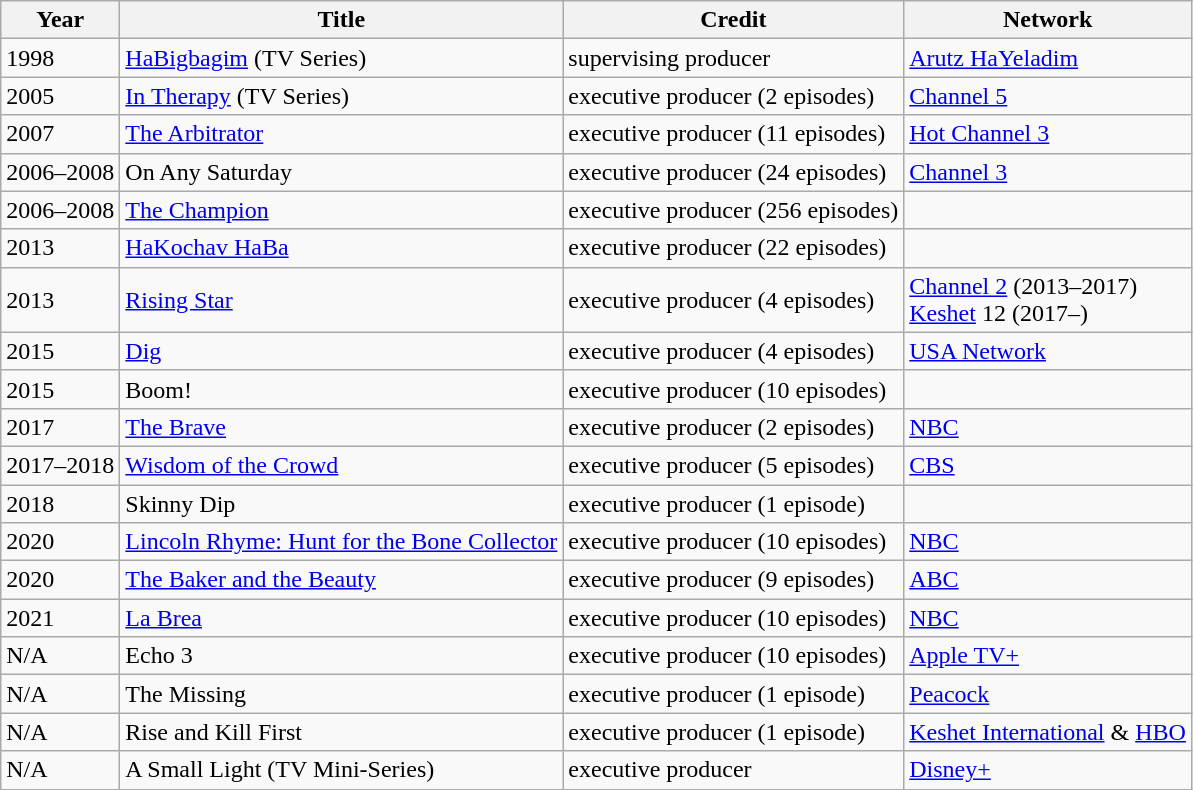<table class="wikitable">
<tr>
<th>Year</th>
<th>Title</th>
<th>Credit</th>
<th>Network</th>
</tr>
<tr>
<td>1998</td>
<td><a href='#'>HaBigbagim</a> (TV Series)</td>
<td>supervising producer</td>
<td><a href='#'>Arutz HaYeladim</a></td>
</tr>
<tr>
<td>2005</td>
<td><a href='#'>In Therapy</a> (TV Series)</td>
<td>executive producer (2 episodes)</td>
<td><a href='#'>Channel 5</a></td>
</tr>
<tr>
<td>2007</td>
<td><a href='#'>The Arbitrator</a></td>
<td>executive producer (11 episodes)</td>
<td><a href='#'>Hot Channel 3</a></td>
</tr>
<tr>
<td>2006–2008</td>
<td>On Any Saturday</td>
<td>executive producer (24 episodes)</td>
<td><a href='#'>Channel 3</a></td>
</tr>
<tr>
<td>2006–2008</td>
<td><a href='#'>The Champion</a></td>
<td>executive producer (256 episodes)</td>
<td></td>
</tr>
<tr>
<td>2013</td>
<td><a href='#'>HaKochav HaBa</a></td>
<td>executive producer (22 episodes)</td>
<td></td>
</tr>
<tr>
<td>2013</td>
<td><a href='#'>Rising Star</a></td>
<td>executive producer (4 episodes)</td>
<td><a href='#'>Channel 2</a> (2013–2017)<br><a href='#'>Keshet</a> 12 (2017–)</td>
</tr>
<tr>
<td>2015</td>
<td><a href='#'>Dig</a></td>
<td>executive producer (4 episodes)</td>
<td><a href='#'>USA Network</a></td>
</tr>
<tr>
<td>2015</td>
<td>Boom!</td>
<td>executive producer (10 episodes)</td>
<td></td>
</tr>
<tr>
<td>2017</td>
<td><a href='#'>The Brave</a></td>
<td>executive producer (2 episodes)</td>
<td><a href='#'>NBC</a></td>
</tr>
<tr>
<td>2017–2018</td>
<td><a href='#'>Wisdom of the Crowd</a></td>
<td>executive producer (5 episodes)</td>
<td><a href='#'>CBS</a></td>
</tr>
<tr>
<td>2018</td>
<td>Skinny Dip</td>
<td>executive producer (1 episode)</td>
<td></td>
</tr>
<tr>
<td>2020</td>
<td><a href='#'>Lincoln Rhyme: Hunt for the Bone Collector</a></td>
<td>executive producer (10 episodes)</td>
<td><a href='#'>NBC</a></td>
</tr>
<tr>
<td>2020</td>
<td><a href='#'>The Baker and the Beauty</a></td>
<td>executive producer (9 episodes)</td>
<td><a href='#'>ABC</a></td>
</tr>
<tr>
<td>2021</td>
<td><a href='#'>La Brea</a></td>
<td>executive producer (10 episodes)</td>
<td><a href='#'>NBC</a></td>
</tr>
<tr>
<td>N/A</td>
<td>Echo 3</td>
<td>executive producer (10 episodes)</td>
<td><a href='#'>Apple TV+</a></td>
</tr>
<tr>
<td>N/A</td>
<td>The Missing</td>
<td>executive producer (1 episode)</td>
<td><a href='#'>Peacock</a></td>
</tr>
<tr>
<td>N/A</td>
<td>Rise and Kill First</td>
<td>executive producer (1 episode)</td>
<td><a href='#'>Keshet International</a> & <a href='#'>HBO</a></td>
</tr>
<tr>
<td>N/A</td>
<td>A Small Light (TV Mini-Series)</td>
<td>executive producer</td>
<td><a href='#'>Disney+</a></td>
</tr>
</table>
